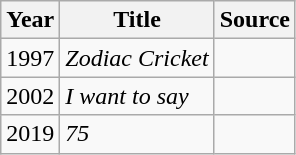<table class="wikitable">
<tr>
<th>Year</th>
<th>Title</th>
<th>Source</th>
</tr>
<tr>
<td>1997</td>
<td><em>Zodiac Cricket</em></td>
<td></td>
</tr>
<tr>
<td>2002</td>
<td><em>I want to say</em></td>
<td></td>
</tr>
<tr>
<td>2019</td>
<td><em>75</em></td>
<td></td>
</tr>
</table>
